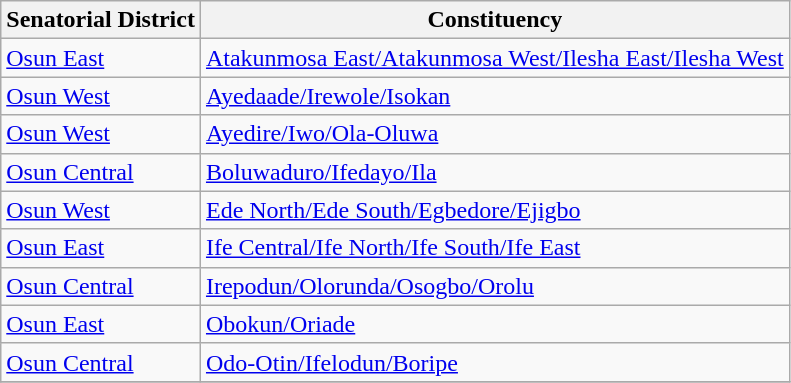<table class="wikitable sortable">
<tr>
<th>Senatorial District</th>
<th>Constituency</th>
</tr>
<tr>
<td><a href='#'>Osun East</a></td>
<td><a href='#'>Atakunmosa East/Atakunmosa West/Ilesha East/Ilesha West</a></td>
</tr>
<tr>
<td><a href='#'>Osun West</a></td>
<td><a href='#'>Ayedaade/Irewole/Isokan</a></td>
</tr>
<tr>
<td><a href='#'>Osun West</a></td>
<td><a href='#'>Ayedire/Iwo/Ola-Oluwa</a></td>
</tr>
<tr>
<td><a href='#'>Osun Central</a></td>
<td><a href='#'>Boluwaduro/Ifedayo/Ila</a></td>
</tr>
<tr>
<td><a href='#'>Osun West</a></td>
<td><a href='#'>Ede North/Ede South/Egbedore/Ejigbo</a></td>
</tr>
<tr>
<td><a href='#'>Osun East</a></td>
<td><a href='#'>Ife Central/Ife North/Ife South/Ife East</a></td>
</tr>
<tr>
<td><a href='#'>Osun Central</a></td>
<td><a href='#'>Irepodun/Olorunda/Osogbo/Orolu</a></td>
</tr>
<tr>
<td><a href='#'>Osun East</a></td>
<td><a href='#'>Obokun/Oriade</a></td>
</tr>
<tr>
<td><a href='#'>Osun Central</a></td>
<td><a href='#'>Odo-Otin/Ifelodun/Boripe</a></td>
</tr>
<tr>
</tr>
</table>
